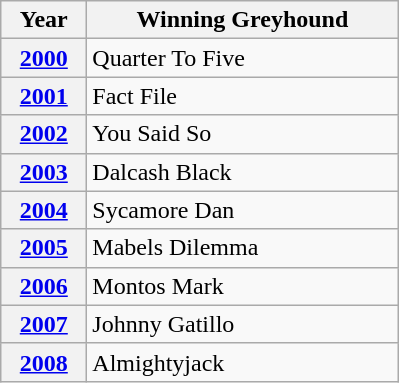<table class="wikitable">
<tr>
<th width=50>Year</th>
<th width=200>Winning Greyhound</th>
</tr>
<tr>
<th><a href='#'>2000</a></th>
<td>Quarter To Five</td>
</tr>
<tr>
<th><a href='#'>2001</a></th>
<td>Fact File</td>
</tr>
<tr>
<th><a href='#'>2002</a></th>
<td>You Said So</td>
</tr>
<tr>
<th><a href='#'>2003</a></th>
<td>Dalcash Black</td>
</tr>
<tr>
<th><a href='#'>2004</a></th>
<td>Sycamore Dan</td>
</tr>
<tr>
<th><a href='#'>2005</a></th>
<td>Mabels Dilemma</td>
</tr>
<tr>
<th><a href='#'>2006</a></th>
<td>Montos Mark</td>
</tr>
<tr>
<th><a href='#'>2007</a></th>
<td>Johnny Gatillo</td>
</tr>
<tr>
<th><a href='#'>2008</a></th>
<td>Almightyjack</td>
</tr>
</table>
